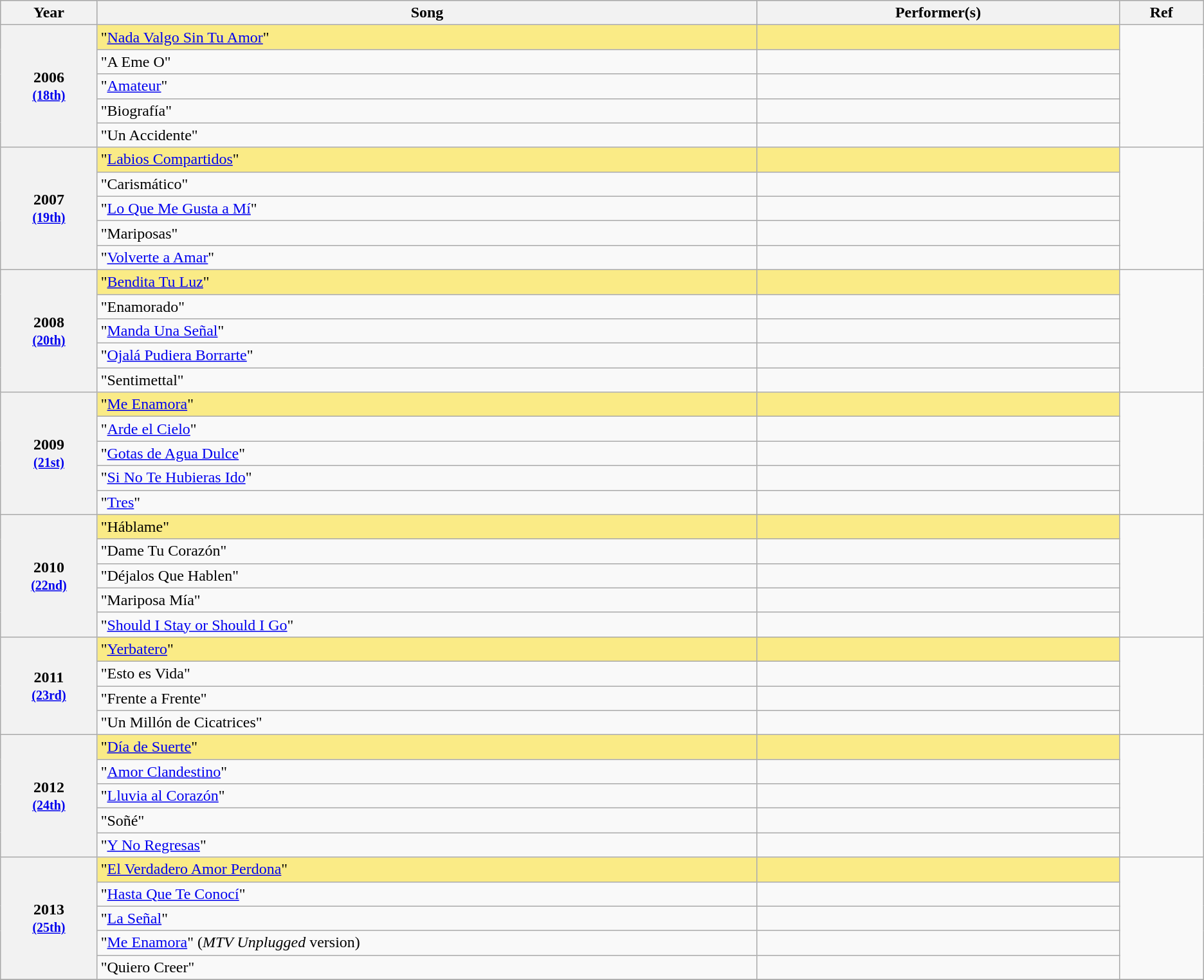<table class="wikitable sortable">
<tr style="background:#bebebe;">
<th scope="col" style="width:1%;">Year</th>
<th scope="col" style="width:10%;">Song</th>
<th scope="col" style="width:5%;">Performer(s)</th>
<th scope="col" style="width:1%;" class="unsortable">Ref</th>
</tr>
<tr>
<th scope="row" rowspan=5 style="text-align:center">2006 <br><small><a href='#'>(18th)</a></small></th>
<td style="background:#FAEB86">"<a href='#'>Nada Valgo Sin Tu Amor</a>"</td>
<td style="background:#FAEB86"></td>
<td rowspan=5></td>
</tr>
<tr>
<td>"A Eme O"</td>
<td></td>
</tr>
<tr>
<td>"<a href='#'>Amateur</a>"</td>
<td></td>
</tr>
<tr>
<td>"Biografía"</td>
<td></td>
</tr>
<tr>
<td>"Un Accidente"</td>
<td></td>
</tr>
<tr>
<th scope="row" rowspan=5 style="text-align:center">2007 <br><small><a href='#'>(19th)</a></small></th>
<td style="background:#FAEB86">"<a href='#'>Labios Compartidos</a>"</td>
<td style="background:#FAEB86"></td>
<td rowspan=5></td>
</tr>
<tr>
<td>"Carismático"</td>
<td></td>
</tr>
<tr>
<td>"<a href='#'>Lo Que Me Gusta a Mí</a>"</td>
<td></td>
</tr>
<tr>
<td>"Mariposas"</td>
<td></td>
</tr>
<tr>
<td>"<a href='#'>Volverte a Amar</a>"</td>
<td></td>
</tr>
<tr>
<th scope="row" rowspan=5 style="text-align:center">2008 <br><small><a href='#'>(20th)</a></small></th>
<td style="background:#FAEB86">"<a href='#'>Bendita Tu Luz</a>"</td>
<td style="background:#FAEB86"></td>
<td rowspan=5></td>
</tr>
<tr>
<td>"Enamorado"</td>
<td></td>
</tr>
<tr>
<td>"<a href='#'>Manda Una Señal</a>"</td>
<td></td>
</tr>
<tr>
<td>"<a href='#'>Ojalá Pudiera Borrarte</a>"</td>
<td></td>
</tr>
<tr>
<td>"Sentimettal"</td>
<td></td>
</tr>
<tr>
<th scope="row" rowspan=5 style="text-align:center">2009 <br><small><a href='#'>(21st)</a></small></th>
<td style="background:#FAEB86">"<a href='#'>Me Enamora</a>"</td>
<td style="background:#FAEB86"></td>
<td rowspan=5></td>
</tr>
<tr>
<td>"<a href='#'>Arde el Cielo</a>"</td>
<td></td>
</tr>
<tr>
<td>"<a href='#'>Gotas de Agua Dulce</a>"</td>
<td></td>
</tr>
<tr>
<td>"<a href='#'>Si No Te Hubieras Ido</a>"</td>
<td></td>
</tr>
<tr>
<td>"<a href='#'>Tres</a>"</td>
<td></td>
</tr>
<tr>
<th scope="row" rowspan=5 style="text-align:center">2010 <br><small><a href='#'>(22nd)</a></small></th>
<td style="background:#FAEB86">"Háblame"</td>
<td style="background:#FAEB86"></td>
<td rowspan=5></td>
</tr>
<tr>
<td>"Dame Tu Corazón"</td>
<td></td>
</tr>
<tr>
<td>"Déjalos Que Hablen"</td>
<td></td>
</tr>
<tr>
<td>"Mariposa Mía"</td>
<td></td>
</tr>
<tr>
<td>"<a href='#'>Should I Stay or Should I Go</a>"</td>
<td></td>
</tr>
<tr>
<th scope="row" rowspan=4 style="text-align:center">2011 <br><small><a href='#'>(23rd)</a></small></th>
<td style="background:#FAEB86">"<a href='#'>Yerbatero</a>"</td>
<td style="background:#FAEB86"></td>
<td rowspan=4></td>
</tr>
<tr>
<td>"Esto es Vida"</td>
<td></td>
</tr>
<tr>
<td>"Frente a Frente"</td>
<td></td>
</tr>
<tr>
<td>"Un Millón de Cicatrices"</td>
<td></td>
</tr>
<tr>
<th scope="row" rowspan=5 style="text-align:center">2012 <br><small><a href='#'>(24th)</a></small></th>
<td style="background:#FAEB86">"<a href='#'>Día de Suerte</a>"</td>
<td style="background:#FAEB86"></td>
<td rowspan=5></td>
</tr>
<tr>
<td>"<a href='#'>Amor Clandestino</a>"</td>
<td></td>
</tr>
<tr>
<td>"<a href='#'>Lluvia al Corazón</a>"</td>
<td></td>
</tr>
<tr>
<td>"Soñé"</td>
<td></td>
</tr>
<tr>
<td>"<a href='#'>Y No Regresas</a>"</td>
<td></td>
</tr>
<tr>
<th scope="row" rowspan=5 style="text-align:center">2013 <br><small><a href='#'>(25th)</a></small></th>
<td style="background:#FAEB86">"<a href='#'>El Verdadero Amor Perdona</a>"</td>
<td style="background:#FAEB86"></td>
<td rowspan=5></td>
</tr>
<tr>
<td>"<a href='#'>Hasta Que Te Conocí</a>"</td>
<td></td>
</tr>
<tr>
<td>"<a href='#'>La Señal</a>"</td>
<td></td>
</tr>
<tr>
<td>"<a href='#'>Me Enamora</a>" (<em>MTV Unplugged</em> version)</td>
<td></td>
</tr>
<tr>
<td>"Quiero Creer"</td>
<td></td>
</tr>
<tr>
</tr>
</table>
